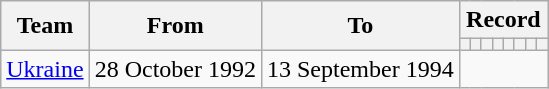<table class="wikitable" style="text-align: center">
<tr>
<th rowspan=2>Team</th>
<th rowspan=2>From</th>
<th rowspan=2>To</th>
<th colspan=8>Record</th>
</tr>
<tr>
<th></th>
<th></th>
<th></th>
<th></th>
<th></th>
<th></th>
<th></th>
<th></th>
</tr>
<tr>
<td><a href='#'>Ukraine</a></td>
<td>28 October 1992</td>
<td>13 September 1994<br></td>
</tr>
</table>
